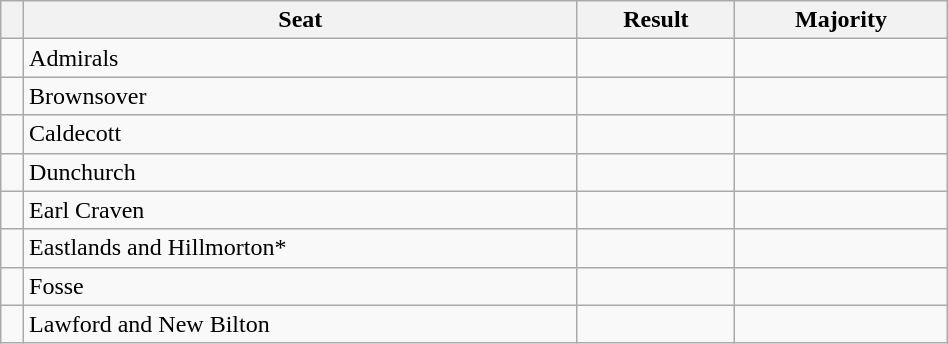<table class="wikitable" style="right; width:50%">
<tr>
<th></th>
<th>Seat</th>
<th>Result</th>
<th>Majority</th>
</tr>
<tr>
<td></td>
<td>Admirals</td>
<td></td>
<td></td>
</tr>
<tr>
<td></td>
<td>Brownsover</td>
<td></td>
<td></td>
</tr>
<tr>
<td></td>
<td>Caldecott</td>
<td></td>
<td></td>
</tr>
<tr>
<td></td>
<td>Dunchurch</td>
<td></td>
<td></td>
</tr>
<tr>
<td></td>
<td>Earl Craven</td>
<td></td>
<td></td>
</tr>
<tr>
<td></td>
<td>Eastlands and Hillmorton*</td>
<td></td>
<td></td>
</tr>
<tr>
<td></td>
<td>Fosse</td>
<td></td>
<td></td>
</tr>
<tr>
<td></td>
<td>Lawford and New Bilton</td>
<td></td>
<td></td>
</tr>
</table>
